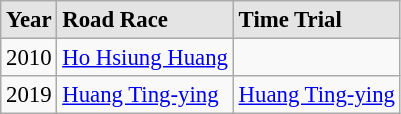<table class="wikitable sortable alternance" style="font-size:95%">
<tr bgcolor="#E4E4E4">
<td text-align:center;"><strong>Year</strong></td>
<td text-align:center;"><strong>Road Race</strong></td>
<td text-align:center;"><strong>Time Trial</strong></td>
</tr>
<tr>
<td>2010</td>
<td><a href='#'>Ho Hsiung Huang</a></td>
<td></td>
</tr>
<tr>
<td>2019</td>
<td><a href='#'>Huang Ting-ying</a></td>
<td><a href='#'>Huang Ting-ying</a></td>
</tr>
</table>
